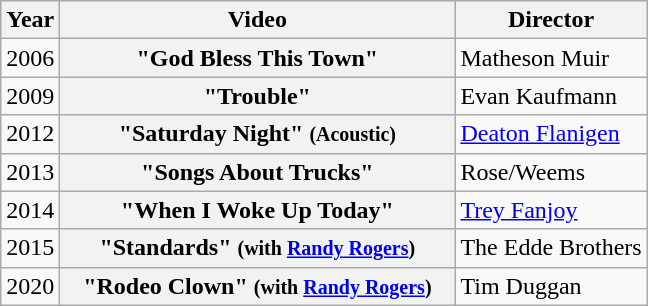<table class="wikitable plainrowheaders">
<tr>
<th>Year</th>
<th style="width:16em;">Video</th>
<th>Director</th>
</tr>
<tr>
<td>2006</td>
<th scope="row">"God Bless This Town"</th>
<td>Matheson Muir</td>
</tr>
<tr>
<td>2009</td>
<th scope="row">"Trouble"</th>
<td>Evan Kaufmann</td>
</tr>
<tr>
<td>2012</td>
<th scope="row">"Saturday Night" <small>(Acoustic)</small></th>
<td><a href='#'>Deaton Flanigen</a></td>
</tr>
<tr>
<td>2013</td>
<th scope="row">"Songs About Trucks"</th>
<td>Rose/Weems</td>
</tr>
<tr>
<td>2014</td>
<th scope="row">"When I Woke Up Today"</th>
<td><a href='#'>Trey Fanjoy</a></td>
</tr>
<tr>
<td>2015</td>
<th scope="row">"Standards" <small>(with <a href='#'>Randy Rogers</a>)</small></th>
<td>The Edde Brothers</td>
</tr>
<tr>
<td>2020</td>
<th scope="row">"Rodeo Clown" <small>(with <a href='#'>Randy Rogers</a>)</small></th>
<td>Tim Duggan</td>
</tr>
</table>
